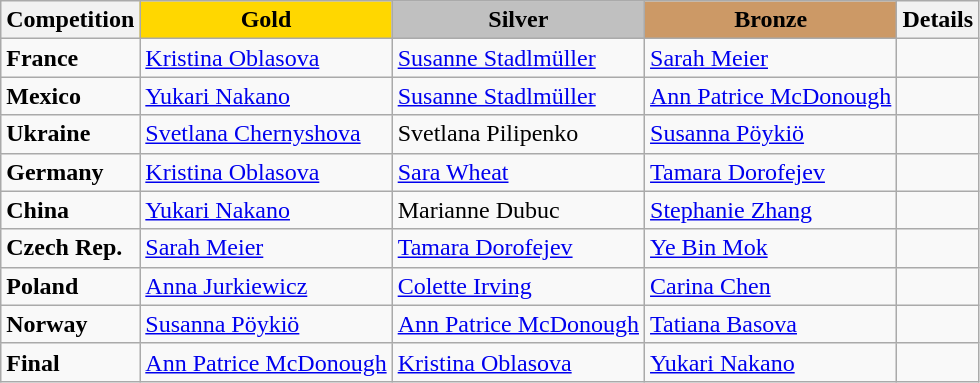<table class="wikitable">
<tr>
<th>Competition</th>
<td align=center bgcolor=gold><strong>Gold</strong></td>
<td align=center bgcolor=silver><strong>Silver</strong></td>
<td align=center bgcolor=cc9966><strong>Bronze</strong></td>
<th>Details</th>
</tr>
<tr>
<td><strong>France</strong></td>
<td> <a href='#'>Kristina Oblasova</a></td>
<td> <a href='#'>Susanne Stadlmüller</a></td>
<td> <a href='#'>Sarah Meier</a></td>
<td></td>
</tr>
<tr>
<td><strong>Mexico</strong></td>
<td> <a href='#'>Yukari Nakano</a></td>
<td> <a href='#'>Susanne Stadlmüller</a></td>
<td> <a href='#'>Ann Patrice McDonough</a></td>
<td></td>
</tr>
<tr>
<td><strong>Ukraine</strong></td>
<td> <a href='#'>Svetlana Chernyshova</a></td>
<td> Svetlana Pilipenko</td>
<td> <a href='#'>Susanna Pöykiö</a></td>
<td></td>
</tr>
<tr>
<td><strong>Germany</strong></td>
<td> <a href='#'>Kristina Oblasova</a></td>
<td> <a href='#'>Sara Wheat</a></td>
<td> <a href='#'>Tamara Dorofejev</a></td>
<td></td>
</tr>
<tr>
<td><strong>China</strong></td>
<td> <a href='#'>Yukari Nakano</a></td>
<td> Marianne Dubuc</td>
<td> <a href='#'>Stephanie Zhang</a></td>
<td></td>
</tr>
<tr>
<td><strong>Czech Rep.</strong></td>
<td> <a href='#'>Sarah Meier</a></td>
<td> <a href='#'>Tamara Dorofejev</a></td>
<td> <a href='#'>Ye Bin Mok</a></td>
<td></td>
</tr>
<tr>
<td><strong>Poland</strong></td>
<td> <a href='#'>Anna Jurkiewicz</a></td>
<td> <a href='#'>Colette Irving</a></td>
<td> <a href='#'>Carina Chen</a></td>
<td></td>
</tr>
<tr>
<td><strong>Norway</strong></td>
<td> <a href='#'>Susanna Pöykiö</a></td>
<td> <a href='#'>Ann Patrice McDonough</a></td>
<td> <a href='#'>Tatiana Basova</a></td>
<td></td>
</tr>
<tr>
<td><strong>Final</strong></td>
<td> <a href='#'>Ann Patrice McDonough</a></td>
<td> <a href='#'>Kristina Oblasova</a></td>
<td> <a href='#'>Yukari Nakano</a></td>
<td></td>
</tr>
</table>
